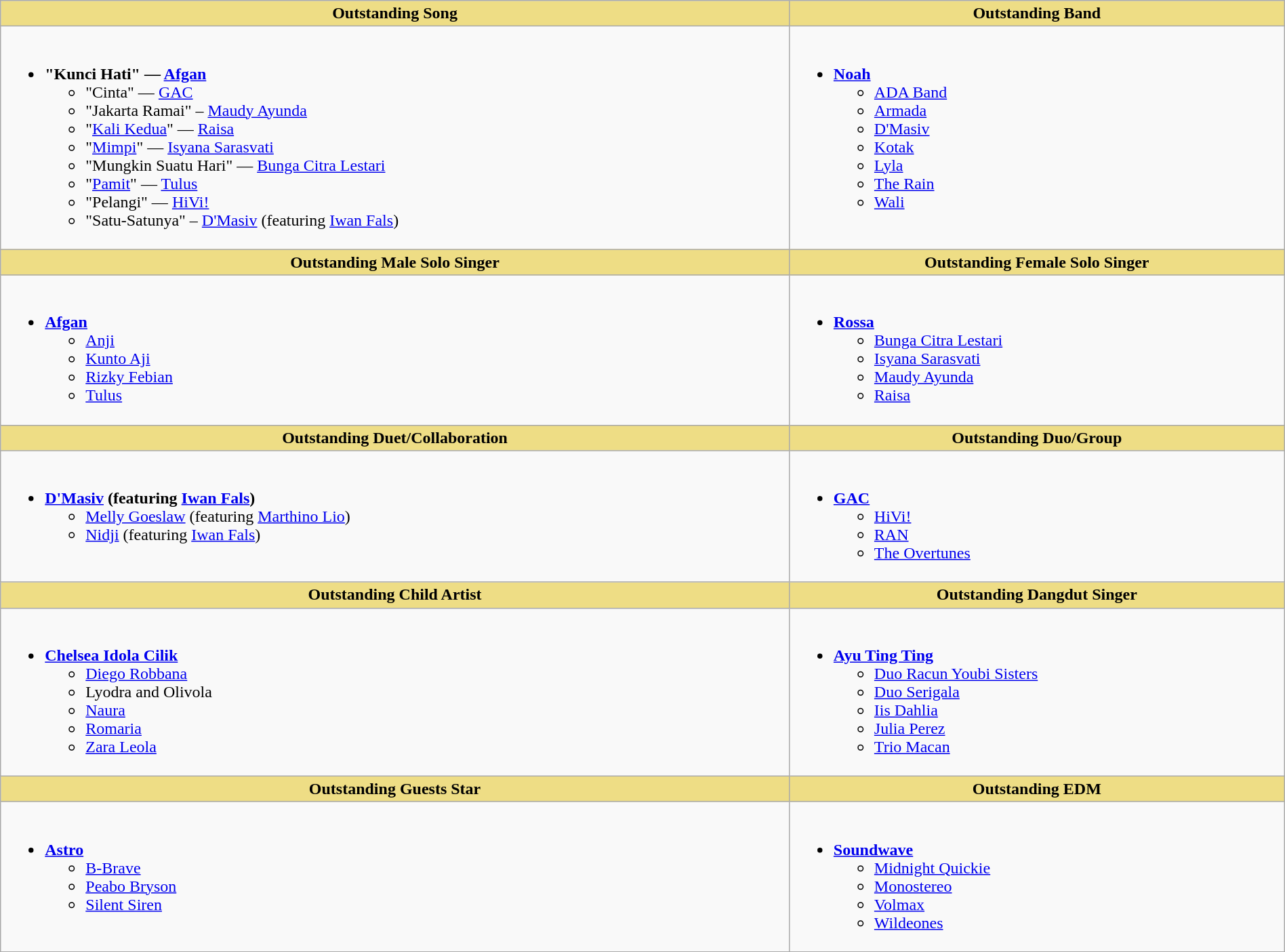<table class="wikitable" style="width:100%;">
<tr>
<th style="background:#EEDD85; width=50%">Outstanding Song</th>
<th style="background:#EEDD85; width=50%">Outstanding Band</th>
</tr>
<tr>
<td valign="top"><br><ul><li><strong>"Kunci Hati" — <a href='#'>Afgan</a></strong><ul><li>"Cinta" — <a href='#'>GAC</a></li><li>"Jakarta Ramai" – <a href='#'>Maudy Ayunda</a></li><li>"<a href='#'>Kali Kedua</a>" — <a href='#'>Raisa</a></li><li>"<a href='#'>Mimpi</a>" — <a href='#'>Isyana Sarasvati</a></li><li>"Mungkin Suatu Hari" — <a href='#'>Bunga Citra Lestari</a></li><li>"<a href='#'>Pamit</a>" — <a href='#'>Tulus</a></li><li>"Pelangi" — <a href='#'>HiVi!</a></li><li>"Satu-Satunya" – <a href='#'>D'Masiv</a> (featuring <a href='#'>Iwan Fals</a>)</li></ul></li></ul></td>
<td valign= "top"><br><ul><li><strong><a href='#'>Noah</a></strong><ul><li><a href='#'>ADA Band</a></li><li><a href='#'>Armada</a></li><li><a href='#'>D'Masiv</a></li><li><a href='#'>Kotak</a></li><li><a href='#'>Lyla</a></li><li><a href='#'>The Rain</a></li><li><a href='#'>Wali</a></li></ul></li></ul></td>
</tr>
<tr>
<th style="background:#EEDD85; width=50%">Outstanding Male Solo Singer</th>
<th style="background:#EEDD85; width=50%">Outstanding Female Solo Singer</th>
</tr>
<tr>
<td valign= "top"><br><ul><li><strong><a href='#'>Afgan</a></strong><ul><li><a href='#'>Anji</a></li><li><a href='#'>Kunto Aji</a></li><li><a href='#'>Rizky Febian</a></li><li><a href='#'>Tulus</a></li></ul></li></ul></td>
<td valign= "top"><br><ul><li><strong><a href='#'>Rossa</a></strong><ul><li><a href='#'>Bunga Citra Lestari</a></li><li><a href='#'>Isyana Sarasvati</a></li><li><a href='#'>Maudy Ayunda</a></li><li><a href='#'>Raisa</a></li></ul></li></ul></td>
</tr>
<tr>
<th style="background:#EEDD85; width=50%">Outstanding Duet/Collaboration</th>
<th style="background:#EEDD85; width=50%">Outstanding Duo/Group</th>
</tr>
<tr>
<td valign= "top"><br><ul><li><strong><a href='#'>D'Masiv</a> (featuring <a href='#'>Iwan Fals</a>)</strong><ul><li><a href='#'>Melly Goeslaw</a> (featuring <a href='#'>Marthino Lio</a>)</li><li><a href='#'>Nidji</a> (featuring <a href='#'>Iwan Fals</a>)</li></ul></li></ul></td>
<td valign= "top"><br><ul><li><strong><a href='#'>GAC</a></strong><ul><li><a href='#'>HiVi!</a></li><li><a href='#'>RAN</a></li><li><a href='#'>The Overtunes</a></li></ul></li></ul></td>
</tr>
<tr>
<th style="background:#EEDD85; width=50%">Outstanding Child Artist</th>
<th style="background:#EEDD85; width=50%">Outstanding Dangdut Singer</th>
</tr>
<tr>
<td valign= "top"><br><ul><li><strong><a href='#'>Chelsea Idola Cilik</a></strong><ul><li><a href='#'>Diego Robbana</a></li><li>Lyodra and Olivola</li><li><a href='#'>Naura</a></li><li><a href='#'>Romaria</a></li><li><a href='#'>Zara Leola</a></li></ul></li></ul></td>
<td valign= "top"><br><ul><li><strong><a href='#'>Ayu Ting Ting</a></strong><ul><li><a href='#'>Duo Racun Youbi Sisters</a></li><li><a href='#'>Duo Serigala</a></li><li><a href='#'>Iis Dahlia</a></li><li><a href='#'>Julia Perez</a></li><li><a href='#'>Trio Macan</a></li></ul></li></ul></td>
</tr>
<tr>
<th style="background:#EEDD85; width=50%">Outstanding Guests Star</th>
<th style="background:#EEDD85; width=50%">Outstanding EDM</th>
</tr>
<tr>
<td valign= "top"><br><ul><li><strong><a href='#'>Astro</a></strong><ul><li><a href='#'>B-Brave</a></li><li><a href='#'>Peabo Bryson</a></li><li><a href='#'>Silent Siren</a></li></ul></li></ul></td>
<td valign= "top"><br><ul><li><strong><a href='#'>Soundwave</a></strong><ul><li><a href='#'>Midnight Quickie</a></li><li><a href='#'>Monostereo</a></li><li><a href='#'>Volmax</a></li><li><a href='#'>Wildeones</a></li></ul></li></ul></td>
</tr>
<tr>
</tr>
</table>
